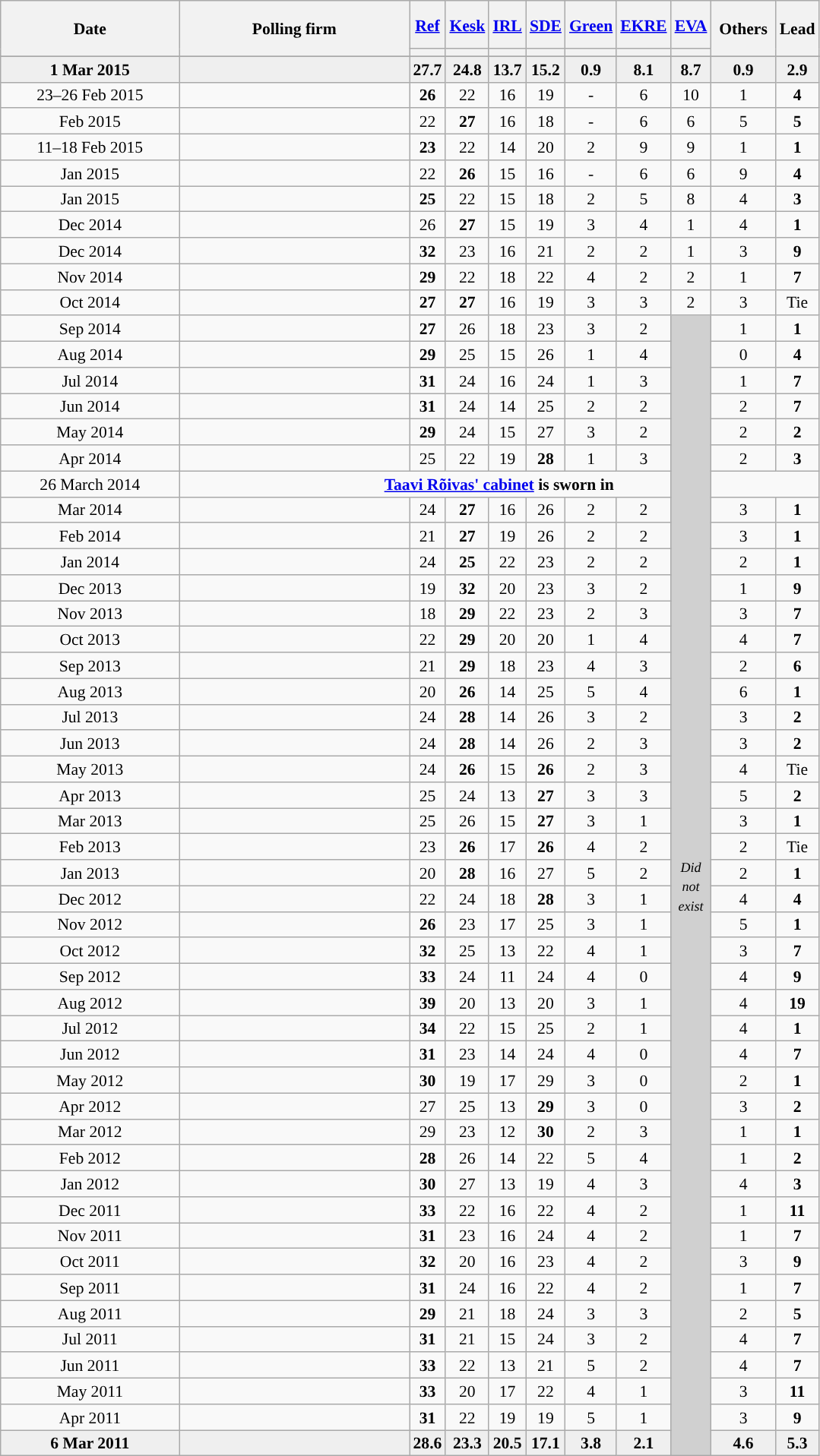<table class="wikitable" style="text-align:center; font-size:90%; line-height:16px;">
<tr style="height:42px;">
<th style="width:150px;" rowspan="2">Date</th>
<th style="width:195px;" rowspan="2">Polling firm</th>
<th><a href='#'><span>Ref</span></a></th>
<th><a href='#'><span>Kesk</span></a></th>
<th><a href='#'><span>IRL</span></a></th>
<th><a href='#'><span>SDE</span></a></th>
<th><a href='#'><span>Green</span></a></th>
<th><a href='#'><span>EKRE</span></a></th>
<th><a href='#'><span>EVA</span></a></th>
<th style="width:50px;" rowspan="2">Others</th>
<th style="width:20px;" rowspan="2">Lead</th>
</tr>
<tr>
<th style="color:inherit;background:"></th>
<th style="color:inherit;background:"></th>
<th style="color:inherit;background:"></th>
<th style="color:inherit;background:"></th>
<th style="color:inherit;background:"></th>
<th style="color:inherit;background:"></th>
<th style="color:inherit;background:"></th>
</tr>
<tr>
</tr>
<tr style="background:#EFEFEF; font-weight:bold;">
<td>1 Mar 2015</td>
<td></td>
<td>27.7</td>
<td>24.8</td>
<td>13.7</td>
<td>15.2</td>
<td>0.9</td>
<td>8.1</td>
<td>8.7</td>
<td>0.9</td>
<td style="background:">2.9</td>
</tr>
<tr>
<td>23–26 Feb 2015</td>
<td></td>
<td><strong>26</strong></td>
<td>22</td>
<td>16</td>
<td>19</td>
<td>-</td>
<td>6</td>
<td>10</td>
<td>1</td>
<td style="background:"><strong>4</strong></td>
</tr>
<tr>
<td>Feb 2015</td>
<td></td>
<td>22</td>
<td><strong>27</strong></td>
<td>16</td>
<td>18</td>
<td>-</td>
<td>6</td>
<td>6</td>
<td>5</td>
<td style="background:"><strong>5</strong></td>
</tr>
<tr>
<td>11–18 Feb 2015</td>
<td></td>
<td><strong>23</strong></td>
<td>22</td>
<td>14</td>
<td>20</td>
<td>2</td>
<td>9</td>
<td>9</td>
<td>1</td>
<td style="background:"><strong>1</strong></td>
</tr>
<tr>
<td>Jan 2015</td>
<td></td>
<td>22</td>
<td><strong>26</strong></td>
<td>15</td>
<td>16</td>
<td>-</td>
<td>6</td>
<td>6</td>
<td>9</td>
<td style="background:"><strong>4</strong></td>
</tr>
<tr>
<td>Jan 2015</td>
<td></td>
<td><strong>25</strong></td>
<td>22</td>
<td>15</td>
<td>18</td>
<td>2</td>
<td>5</td>
<td>8</td>
<td>4</td>
<td style="background:"><strong>3</strong></td>
</tr>
<tr>
<td>Dec 2014</td>
<td></td>
<td>26</td>
<td><strong>27</strong></td>
<td>15</td>
<td>19</td>
<td>3</td>
<td>4</td>
<td>1</td>
<td>4</td>
<td style="background:"><strong>1</strong></td>
</tr>
<tr>
<td>Dec 2014</td>
<td></td>
<td><strong>32</strong></td>
<td>23</td>
<td>16</td>
<td>21</td>
<td>2</td>
<td>2</td>
<td>1</td>
<td>3</td>
<td style="background:"><strong>9</strong></td>
</tr>
<tr>
<td>Nov 2014</td>
<td></td>
<td><strong>29</strong></td>
<td>22</td>
<td>18</td>
<td>22</td>
<td>4</td>
<td>2</td>
<td>2</td>
<td>1</td>
<td style="background:"><strong>7</strong></td>
</tr>
<tr>
<td>Oct 2014</td>
<td></td>
<td><strong>27</strong></td>
<td><strong>27</strong></td>
<td>16</td>
<td>19</td>
<td>3</td>
<td>3</td>
<td>2</td>
<td>3</td>
<td>Tie</td>
</tr>
<tr>
<td>Sep 2014</td>
<td></td>
<td><strong>27</strong></td>
<td>26</td>
<td>18</td>
<td>23</td>
<td>3</td>
<td>2</td>
<td style="background:#D0D0D0; width:1px;" rowspan="44"><small><em>Did not exist</em></small></td>
<td>1</td>
<td style="background:"><strong>1</strong></td>
</tr>
<tr>
<td>Aug 2014</td>
<td></td>
<td><strong>29</strong></td>
<td>25</td>
<td>15</td>
<td>26</td>
<td>1</td>
<td>4</td>
<td>0</td>
<td style="background:"><strong>4</strong></td>
</tr>
<tr>
<td>Jul 2014</td>
<td></td>
<td><strong>31</strong></td>
<td>24</td>
<td>16</td>
<td>24</td>
<td>1</td>
<td>3</td>
<td>1</td>
<td style="background:"><strong>7</strong></td>
</tr>
<tr>
<td>Jun 2014</td>
<td></td>
<td><strong>31</strong></td>
<td>24</td>
<td>14</td>
<td>25</td>
<td>2</td>
<td>2</td>
<td>2</td>
<td style="background:"><strong>7</strong></td>
</tr>
<tr>
<td>May 2014</td>
<td></td>
<td><strong>29</strong></td>
<td>24</td>
<td>15</td>
<td>27</td>
<td>3</td>
<td>2</td>
<td>2</td>
<td style="background:"><strong>2</strong></td>
</tr>
<tr>
<td>Apr 2014</td>
<td></td>
<td>25</td>
<td>22</td>
<td>19</td>
<td><strong>28</strong></td>
<td>1</td>
<td>3</td>
<td>2</td>
<td style="background:"><strong>3</strong></td>
</tr>
<tr>
<td>26 March 2014</td>
<td colspan="11"><strong><a href='#'>Taavi Rõivas' cabinet</a> is sworn in</strong></td>
</tr>
<tr>
<td>Mar 2014</td>
<td></td>
<td>24</td>
<td><strong>27</strong></td>
<td>16</td>
<td>26</td>
<td>2</td>
<td>2</td>
<td>3</td>
<td style="background:"><strong>1</strong></td>
</tr>
<tr>
<td>Feb 2014</td>
<td></td>
<td>21</td>
<td><strong>27</strong></td>
<td>19</td>
<td>26</td>
<td>2</td>
<td>2</td>
<td>3</td>
<td style="background:"><strong>1</strong></td>
</tr>
<tr>
<td>Jan 2014</td>
<td></td>
<td>24</td>
<td><strong>25</strong></td>
<td>22</td>
<td>23</td>
<td>2</td>
<td>2</td>
<td>2</td>
<td style="background:"><strong>1</strong></td>
</tr>
<tr>
<td>Dec 2013</td>
<td></td>
<td>19</td>
<td><strong>32</strong></td>
<td>20</td>
<td>23</td>
<td>3</td>
<td>2</td>
<td>1</td>
<td style="background:"><strong>9</strong></td>
</tr>
<tr>
<td>Nov 2013</td>
<td></td>
<td>18</td>
<td><strong>29</strong></td>
<td>22</td>
<td>23</td>
<td>2</td>
<td>3</td>
<td>3</td>
<td style="background:"><strong>7</strong></td>
</tr>
<tr>
<td>Oct 2013</td>
<td></td>
<td>22</td>
<td><strong>29</strong></td>
<td>20</td>
<td>20</td>
<td>1</td>
<td>4</td>
<td>4</td>
<td style="background:"><strong>7</strong></td>
</tr>
<tr>
<td>Sep 2013</td>
<td></td>
<td>21</td>
<td><strong>29</strong></td>
<td>18</td>
<td>23</td>
<td>4</td>
<td>3</td>
<td>2</td>
<td style="background:"><strong>6</strong></td>
</tr>
<tr>
<td>Aug 2013</td>
<td></td>
<td>20</td>
<td><strong>26</strong></td>
<td>14</td>
<td>25</td>
<td>5</td>
<td>4</td>
<td>6</td>
<td style="background:"><strong>1</strong></td>
</tr>
<tr>
<td>Jul 2013</td>
<td></td>
<td>24</td>
<td><strong>28</strong></td>
<td>14</td>
<td>26</td>
<td>3</td>
<td>2</td>
<td>3</td>
<td style="background:"><strong>2</strong></td>
</tr>
<tr>
<td>Jun 2013</td>
<td></td>
<td>24</td>
<td><strong>28</strong></td>
<td>14</td>
<td>26</td>
<td>2</td>
<td>3</td>
<td>3</td>
<td style="background:"><strong>2</strong></td>
</tr>
<tr>
<td>May 2013</td>
<td></td>
<td>24</td>
<td><strong>26</strong></td>
<td>15</td>
<td><strong>26</strong></td>
<td>2</td>
<td>3</td>
<td>4</td>
<td>Tie</td>
</tr>
<tr>
<td>Apr 2013</td>
<td></td>
<td>25</td>
<td>24</td>
<td>13</td>
<td><strong>27</strong></td>
<td>3</td>
<td>3</td>
<td>5</td>
<td style="background:"><strong>2</strong></td>
</tr>
<tr>
<td>Mar 2013</td>
<td></td>
<td>25</td>
<td>26</td>
<td>15</td>
<td><strong>27</strong></td>
<td>3</td>
<td>1</td>
<td>3</td>
<td style="background:"><strong>1</strong></td>
</tr>
<tr>
<td>Feb 2013</td>
<td></td>
<td>23</td>
<td><strong>26</strong></td>
<td>17</td>
<td><strong>26</strong></td>
<td>4</td>
<td>2</td>
<td>2</td>
<td>Tie</td>
</tr>
<tr>
<td>Jan 2013</td>
<td></td>
<td>20</td>
<td><strong>28</strong></td>
<td>16</td>
<td>27</td>
<td>5</td>
<td>2</td>
<td>2</td>
<td style="background:"><strong>1</strong></td>
</tr>
<tr>
<td>Dec 2012</td>
<td></td>
<td>22</td>
<td>24</td>
<td>18</td>
<td><strong>28</strong></td>
<td>3</td>
<td>1</td>
<td>4</td>
<td style="background:"><strong>4</strong></td>
</tr>
<tr>
<td>Nov 2012</td>
<td></td>
<td><strong>26</strong></td>
<td>23</td>
<td>17</td>
<td>25</td>
<td>3</td>
<td>1</td>
<td>5</td>
<td style="background:"><strong>1</strong></td>
</tr>
<tr>
<td>Oct 2012</td>
<td></td>
<td><strong>32</strong></td>
<td>25</td>
<td>13</td>
<td>22</td>
<td>4</td>
<td>1</td>
<td>3</td>
<td style="background:"><strong>7</strong></td>
</tr>
<tr>
<td>Sep 2012</td>
<td></td>
<td><strong>33</strong></td>
<td>24</td>
<td>11</td>
<td>24</td>
<td>4</td>
<td>0</td>
<td>4</td>
<td style="background:"><strong>9</strong></td>
</tr>
<tr>
<td>Aug 2012</td>
<td></td>
<td><strong>39</strong></td>
<td>20</td>
<td>13</td>
<td>20</td>
<td>3</td>
<td>1</td>
<td>4</td>
<td style="background:"><strong>19</strong></td>
</tr>
<tr>
<td>Jul 2012</td>
<td></td>
<td><strong>34</strong></td>
<td>22</td>
<td>15</td>
<td>25</td>
<td>2</td>
<td>1</td>
<td>4</td>
<td style="background:"><strong>1</strong></td>
</tr>
<tr>
<td>Jun 2012</td>
<td></td>
<td><strong>31</strong></td>
<td>23</td>
<td>14</td>
<td>24</td>
<td>4</td>
<td>0</td>
<td>4</td>
<td style="background:"><strong>7</strong></td>
</tr>
<tr>
<td>May 2012</td>
<td></td>
<td><strong>30</strong></td>
<td>19</td>
<td>17</td>
<td>29</td>
<td>3</td>
<td>0</td>
<td>2</td>
<td style="background:"><strong>1</strong></td>
</tr>
<tr>
<td>Apr 2012</td>
<td></td>
<td>27</td>
<td>25</td>
<td>13</td>
<td><strong>29</strong></td>
<td>3</td>
<td>0</td>
<td>3</td>
<td style="background:"><strong>2</strong></td>
</tr>
<tr>
<td>Mar 2012</td>
<td></td>
<td>29</td>
<td>23</td>
<td>12</td>
<td><strong>30</strong></td>
<td>2</td>
<td>3</td>
<td>1</td>
<td style="background:"><strong>1</strong></td>
</tr>
<tr>
<td>Feb 2012</td>
<td></td>
<td><strong>28</strong></td>
<td>26</td>
<td>14</td>
<td>22</td>
<td>5</td>
<td>4</td>
<td>1</td>
<td style="background:"><strong>2</strong></td>
</tr>
<tr>
<td>Jan 2012</td>
<td></td>
<td><strong>30</strong></td>
<td>27</td>
<td>13</td>
<td>19</td>
<td>4</td>
<td>3</td>
<td>4</td>
<td style="background:"><strong>3</strong></td>
</tr>
<tr>
<td>Dec 2011</td>
<td></td>
<td><strong>33</strong></td>
<td>22</td>
<td>16</td>
<td>22</td>
<td>4</td>
<td>2</td>
<td>1</td>
<td style="background:"><strong>11</strong></td>
</tr>
<tr>
<td>Nov 2011</td>
<td></td>
<td><strong>31</strong></td>
<td>23</td>
<td>16</td>
<td>24</td>
<td>4</td>
<td>2</td>
<td>1</td>
<td style="background:"><strong>7</strong></td>
</tr>
<tr>
<td>Oct 2011</td>
<td></td>
<td><strong>32</strong></td>
<td>20</td>
<td>16</td>
<td>23</td>
<td>4</td>
<td>2</td>
<td>3</td>
<td style="background:"><strong>9</strong></td>
</tr>
<tr>
<td>Sep 2011</td>
<td></td>
<td><strong>31</strong></td>
<td>24</td>
<td>16</td>
<td>22</td>
<td>4</td>
<td>2</td>
<td>1</td>
<td style="background:"><strong>7</strong></td>
</tr>
<tr>
<td>Aug 2011</td>
<td></td>
<td><strong>29</strong></td>
<td>21</td>
<td>18</td>
<td>24</td>
<td>3</td>
<td>3</td>
<td>2</td>
<td style="background:"><strong>5</strong></td>
</tr>
<tr>
<td>Jul 2011</td>
<td></td>
<td><strong>31</strong></td>
<td>21</td>
<td>15</td>
<td>24</td>
<td>3</td>
<td>2</td>
<td>4</td>
<td style="background:"><strong>7</strong></td>
</tr>
<tr>
<td>Jun 2011</td>
<td></td>
<td><strong>33</strong></td>
<td>22</td>
<td>13</td>
<td>21</td>
<td>5</td>
<td>2</td>
<td>4</td>
<td style="background:"><strong>7</strong></td>
</tr>
<tr>
<td>May 2011</td>
<td></td>
<td><strong>33</strong></td>
<td>20</td>
<td>17</td>
<td>22</td>
<td>4</td>
<td>1</td>
<td>3</td>
<td style="background:"><strong>11</strong></td>
</tr>
<tr>
<td>Apr 2011</td>
<td></td>
<td><strong>31</strong></td>
<td>22</td>
<td>19</td>
<td>19</td>
<td>5</td>
<td>1</td>
<td>3</td>
<td style="background:"><strong>9</strong></td>
</tr>
<tr style="background:#EFEFEF; font-weight:bold;">
<td>6 Mar 2011</td>
<td></td>
<td>28.6</td>
<td>23.3</td>
<td>20.5</td>
<td>17.1</td>
<td>3.8</td>
<td>2.1</td>
<td>4.6</td>
<td style="background:">5.3</td>
</tr>
</table>
